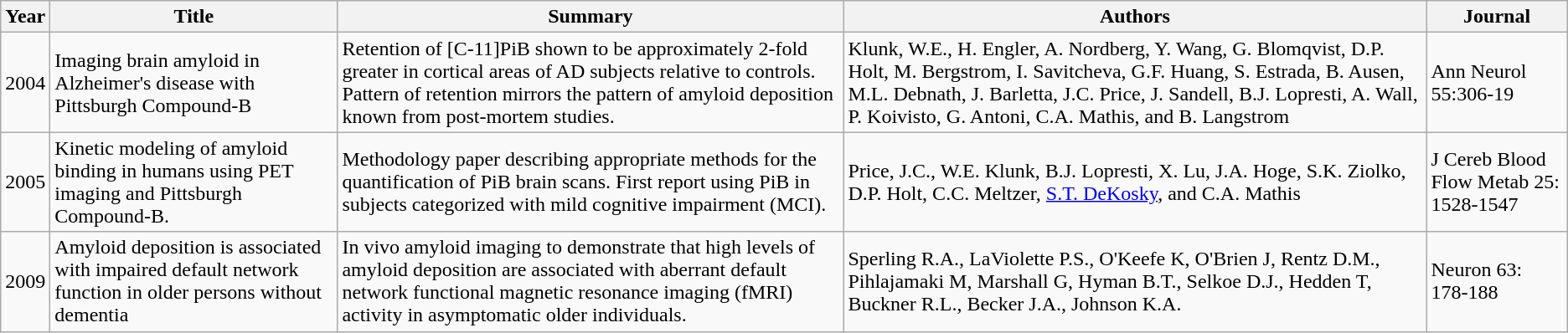<table class="wikitable">
<tr>
<th>Year</th>
<th>Title</th>
<th>Summary</th>
<th>Authors</th>
<th>Journal</th>
</tr>
<tr>
<td>2004</td>
<td>Imaging brain amyloid in Alzheimer's disease with Pittsburgh Compound-B</td>
<td>Retention of [C-11]PiB shown to be approximately 2-fold greater in cortical areas of AD subjects relative to controls. Pattern of retention mirrors the pattern of amyloid deposition known from post-mortem studies.</td>
<td>Klunk, W.E., H. Engler, A. Nordberg, Y. Wang, G. Blomqvist, D.P. Holt, M. Bergstrom, I. Savitcheva, G.F. Huang, S. Estrada, B. Ausen, M.L. Debnath, J. Barletta, J.C. Price, J. Sandell, B.J. Lopresti, A. Wall, P. Koivisto, G. Antoni, C.A. Mathis, and B. Langstrom</td>
<td>Ann Neurol 55:306-19</td>
</tr>
<tr>
<td>2005</td>
<td>Kinetic modeling of amyloid binding in humans using PET imaging and Pittsburgh Compound-B.</td>
<td>Methodology paper describing appropriate methods for the quantification of PiB brain scans. First report using PiB in subjects categorized with mild cognitive impairment (MCI).</td>
<td>Price, J.C., W.E. Klunk, B.J. Lopresti, X. Lu, J.A. Hoge, S.K. Ziolko, D.P. Holt, C.C. Meltzer, <a href='#'>S.T. DeKosky</a>, and C.A. Mathis</td>
<td>J Cereb Blood Flow Metab 25: 1528-1547</td>
</tr>
<tr>
<td>2009</td>
<td>Amyloid deposition is associated with impaired default network function in older persons without dementia</td>
<td>In vivo amyloid imaging to demonstrate that high levels of amyloid deposition are associated with aberrant default network functional magnetic resonance imaging (fMRI) activity in asymptomatic older individuals.</td>
<td>Sperling R.A., LaViolette P.S., O'Keefe K, O'Brien J, Rentz D.M., Pihlajamaki M, Marshall G, Hyman B.T., Selkoe D.J., Hedden T, Buckner R.L., Becker J.A., Johnson K.A.</td>
<td>Neuron 63: 178-188</td>
</tr>
</table>
